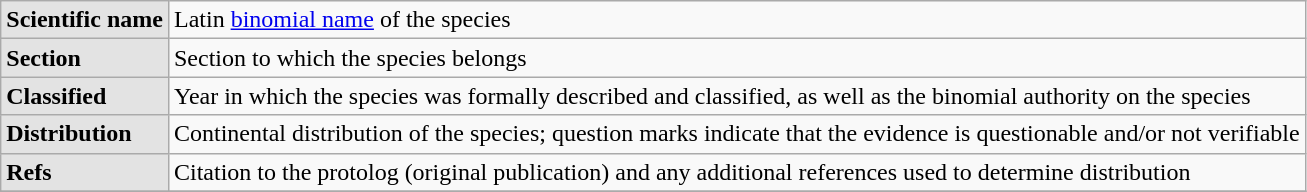<table class="wikitable">
<tr>
<td style="background:#e3e3e3"><strong>Scientific name</strong></td>
<td>Latin <a href='#'>binomial name</a> of the species</td>
</tr>
<tr>
<td style="background:#e3e3e3"><strong>Section</strong></td>
<td>Section to which the species belongs</td>
</tr>
<tr>
<td style="background:#e3e3e3"><strong>Classified</strong></td>
<td>Year in which the species was formally described and classified, as well as the binomial authority on the species</td>
</tr>
<tr>
<td style="background:#e3e3e3"><strong>Distribution</strong></td>
<td>Continental distribution of the species; question marks indicate that the evidence is questionable and/or not verifiable</td>
</tr>
<tr>
<td style="background:#e3e3e3"><strong>Refs</strong></td>
<td>Citation to the protolog (original publication) and any additional references used to determine distribution</td>
</tr>
<tr>
</tr>
</table>
